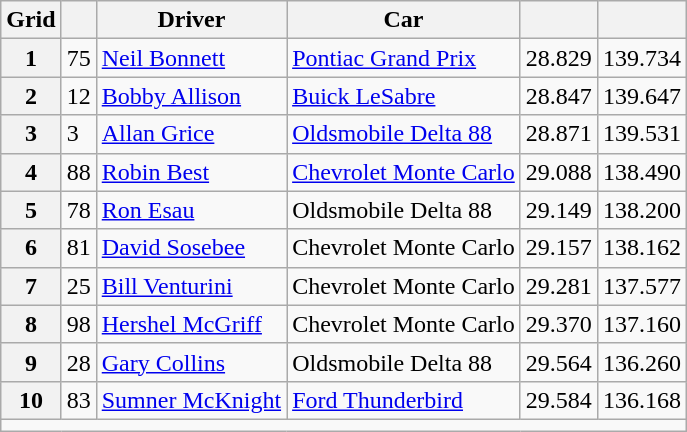<table class="wikitable">
<tr>
<th>Grid</th>
<th></th>
<th>Driver</th>
<th>Car</th>
<th></th>
<th></th>
</tr>
<tr>
<th>1</th>
<td>75</td>
<td> <a href='#'>Neil Bonnett</a></td>
<td><a href='#'>Pontiac Grand Prix</a></td>
<td>28.829</td>
<td>139.734</td>
</tr>
<tr>
<th>2</th>
<td>12</td>
<td> <a href='#'>Bobby Allison</a></td>
<td><a href='#'>Buick LeSabre</a></td>
<td>28.847</td>
<td>139.647</td>
</tr>
<tr>
<th>3</th>
<td>3</td>
<td> <a href='#'>Allan Grice</a></td>
<td><a href='#'>Oldsmobile Delta 88</a></td>
<td>28.871</td>
<td>139.531</td>
</tr>
<tr>
<th>4</th>
<td>88</td>
<td> <a href='#'>Robin Best</a></td>
<td><a href='#'>Chevrolet Monte Carlo</a></td>
<td>29.088</td>
<td>138.490</td>
</tr>
<tr>
<th>5</th>
<td>78</td>
<td> <a href='#'>Ron Esau</a></td>
<td>Oldsmobile Delta 88</td>
<td>29.149</td>
<td>138.200</td>
</tr>
<tr>
<th>6</th>
<td>81</td>
<td> <a href='#'>David Sosebee</a></td>
<td>Chevrolet Monte Carlo</td>
<td>29.157</td>
<td>138.162</td>
</tr>
<tr>
<th>7</th>
<td>25</td>
<td> <a href='#'>Bill Venturini</a></td>
<td>Chevrolet Monte Carlo</td>
<td>29.281</td>
<td>137.577</td>
</tr>
<tr>
<th>8</th>
<td>98</td>
<td> <a href='#'>Hershel McGriff</a></td>
<td>Chevrolet Monte Carlo</td>
<td>29.370</td>
<td>137.160</td>
</tr>
<tr>
<th>9</th>
<td>28</td>
<td> <a href='#'>Gary Collins</a></td>
<td>Oldsmobile Delta 88</td>
<td>29.564</td>
<td>136.260</td>
</tr>
<tr>
<th>10</th>
<td>83</td>
<td> <a href='#'>Sumner McKnight</a></td>
<td><a href='#'>Ford Thunderbird</a></td>
<td>29.584</td>
<td>136.168</td>
</tr>
<tr>
<td colspan="7"></td>
</tr>
</table>
